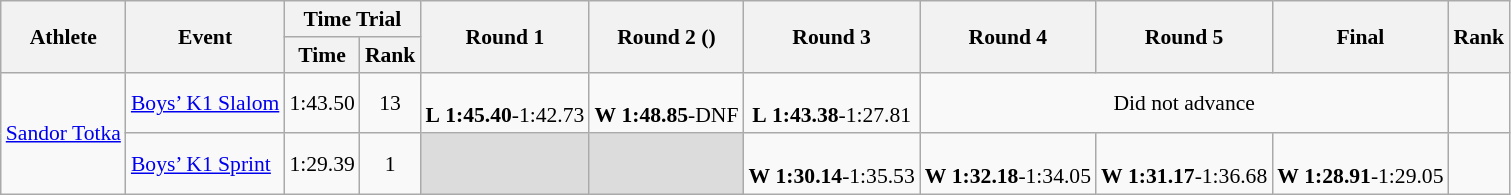<table class="wikitable" border="1" style="font-size:90%">
<tr>
<th rowspan=2>Athlete</th>
<th rowspan=2>Event</th>
<th colspan=2>Time Trial</th>
<th rowspan=2>Round 1</th>
<th rowspan=2>Round 2 ()</th>
<th rowspan=2>Round 3</th>
<th rowspan=2>Round 4</th>
<th rowspan=2>Round 5</th>
<th rowspan=2>Final</th>
<th rowspan=2>Rank</th>
</tr>
<tr>
<th>Time</th>
<th>Rank</th>
</tr>
<tr>
<td rowspan=2><a href='#'>Sandor Totka</a></td>
<td><a href='#'>Boys’ K1 Slalom</a></td>
<td align=center>1:43.50</td>
<td align=center>13</td>
<td align=center><br><strong>L</strong> <strong>1:45.40</strong>-1:42.73</td>
<td align=center><br><strong>W</strong> <strong>1:48.85</strong>-DNF</td>
<td align=center><br><strong>L</strong> <strong>1:43.38</strong>-1:27.81</td>
<td align=center colspan=3>Did not advance</td>
<td></td>
</tr>
<tr>
<td><a href='#'>Boys’ K1 Sprint</a></td>
<td align=center>1:29.39</td>
<td align=center>1</td>
<td bgcolor=#DCDCDC></td>
<td bgcolor=#DCDCDC></td>
<td align=center><br><strong>W</strong> <strong>1:30.14</strong>-1:35.53</td>
<td align=center><br><strong>W</strong> <strong>1:32.18</strong>-1:34.05</td>
<td align=center><br><strong>W</strong> <strong>1:31.17</strong>-1:36.68</td>
<td align=center><br><strong>W</strong> <strong>1:28.91</strong>-1:29.05</td>
<td align=center></td>
</tr>
</table>
